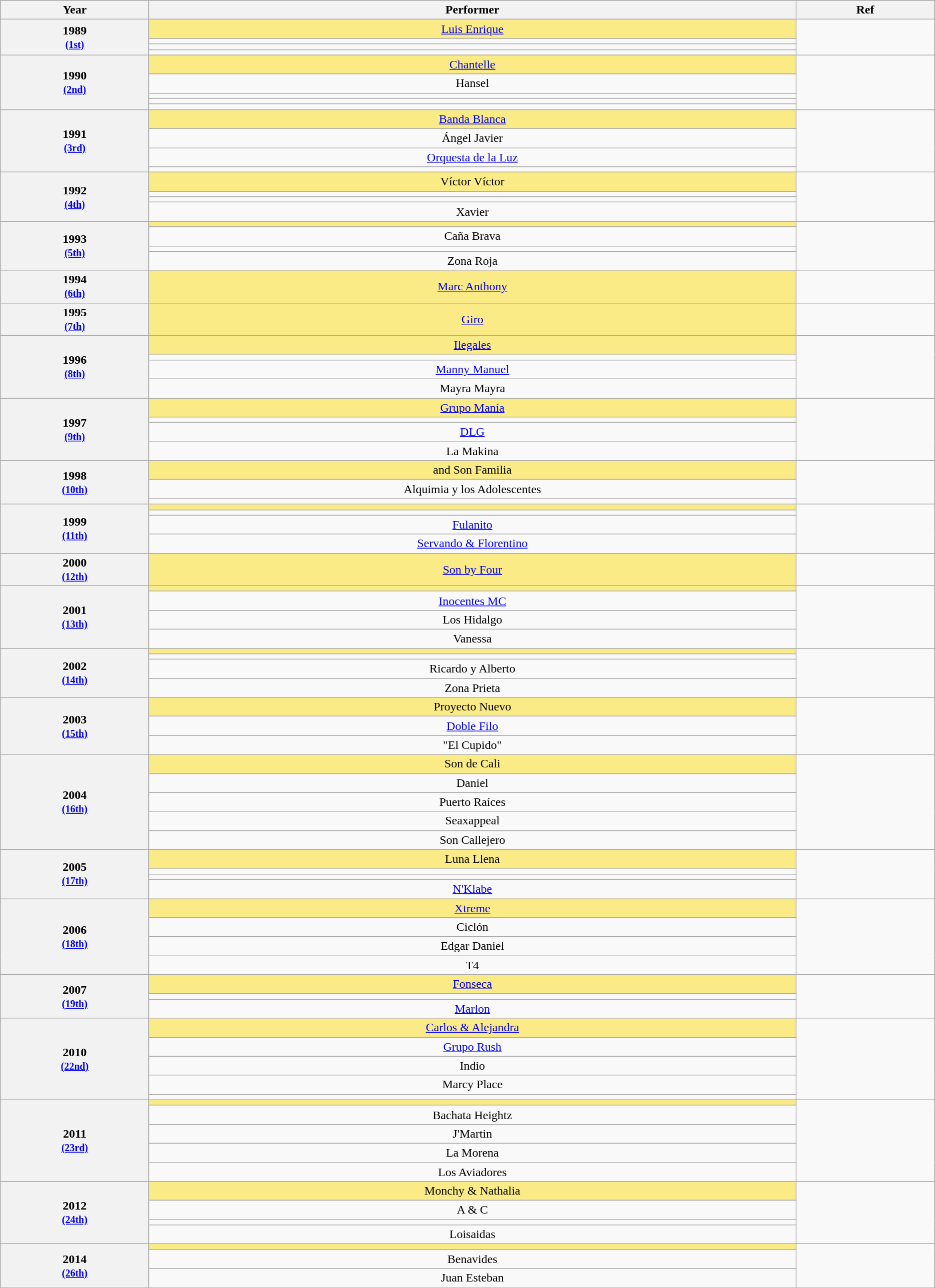<table class="wikitable sortable" style="text-align:center">
<tr style="background:#bebebe;">
<th scope="col" style="width:1%;">Year</th>
<th scope="col" style="width:5%;">Performer</th>
<th scope="col" style="width:1%;" class="unsortable">Ref</th>
</tr>
<tr>
<th scope="row"  rowspan=4>1989 <br><small><a href='#'>(1st)</a></small></th>
<td style="background:#FAEB86"><a href='#'>Luis Enrique</a></td>
<td rowspan=4></td>
</tr>
<tr>
<td></td>
</tr>
<tr>
<td></td>
</tr>
<tr>
<td></td>
</tr>
<tr>
<th scope="row" rowspan=5>1990 <br><small><a href='#'>(2nd)</a></small></th>
<td style="background:#FAEB86"><a href='#'>Chantelle</a></td>
<td rowspan=5></td>
</tr>
<tr>
<td>Hansel</td>
</tr>
<tr>
<td></td>
</tr>
<tr>
<td></td>
</tr>
<tr>
<td></td>
</tr>
<tr>
<th scope="row" rowspan=4>1991 <br><small><a href='#'>(3rd)</a></small></th>
<td style="background:#FAEB86"><a href='#'>Banda Blanca</a></td>
<td rowspan=4></td>
</tr>
<tr>
<td>Ángel Javier</td>
</tr>
<tr>
<td><a href='#'>Orquesta de la Luz</a></td>
</tr>
<tr>
<td></td>
</tr>
<tr>
<th scope="row" rowspan=4>1992 <br><small><a href='#'>(4th)</a></small></th>
<td style="background:#FAEB86">Víctor Víctor</td>
<td rowspan=4></td>
</tr>
<tr>
<td></td>
</tr>
<tr>
<td></td>
</tr>
<tr>
<td>Xavier</td>
</tr>
<tr>
<th scope="row"  rowspan=4>1993 <br><small><a href='#'>(5th)</a></small></th>
<td style="background:#FAEB86"></td>
<td rowspan=4></td>
</tr>
<tr>
<td>Caña Brava</td>
</tr>
<tr>
<td></td>
</tr>
<tr>
<td>Zona Roja</td>
</tr>
<tr>
<th scope="row">1994 <br><small><a href='#'>(6th)</a></small></th>
<td style="background:#FAEB86"><a href='#'>Marc Anthony</a></td>
<td></td>
</tr>
<tr>
<th scope="row">1995 <br><small><a href='#'>(7th)</a></small></th>
<td style="background:#FAEB86"><a href='#'>Giro</a></td>
<td></td>
</tr>
<tr>
<th scope="row"  rowspan=4>1996 <br><small><a href='#'>(8th)</a></small></th>
<td style="background:#FAEB86"><a href='#'>Ilegales</a></td>
<td rowspan=4></td>
</tr>
<tr>
<td></td>
</tr>
<tr>
<td><a href='#'>Manny Manuel</a></td>
</tr>
<tr>
<td>Mayra Mayra</td>
</tr>
<tr>
<th scope="row" rowspan=4>1997 <br><small><a href='#'>(9th)</a></small></th>
<td style="background:#FAEB86"><a href='#'>Grupo Manía</a></td>
<td rowspan=4></td>
</tr>
<tr>
<td></td>
</tr>
<tr>
<td><a href='#'>DLG</a></td>
</tr>
<tr>
<td>La Makina</td>
</tr>
<tr>
<th scope="row" rowspan=3>1998 <br><small><a href='#'>(10th)</a></small></th>
<td style="background:#FAEB86"> and Son Familia</td>
<td rowspan=3></td>
</tr>
<tr>
<td>Alquimia y los Adolescentes</td>
</tr>
<tr>
<td></td>
</tr>
<tr>
<th scope="row" rowspan=4>1999 <br><small><a href='#'>(11th)</a></small></th>
<td style="background:#FAEB86"></td>
<td rowspan=4></td>
</tr>
<tr>
<td></td>
</tr>
<tr>
<td><a href='#'>Fulanito</a></td>
</tr>
<tr>
<td><a href='#'>Servando & Florentino</a></td>
</tr>
<tr>
<th scope="row" rowspan=1>2000 <br><small><a href='#'>(12th)</a></small></th>
<td style="background:#FAEB86"><a href='#'>Son by Four</a></td>
<td rowspan=1></td>
</tr>
<tr>
<th scope="row" rowspan=4>2001 <br><small><a href='#'>(13th)</a></small></th>
<td style="background:#FAEB86"></td>
<td rowspan=4></td>
</tr>
<tr>
<td><a href='#'>Inocentes MC</a></td>
</tr>
<tr>
<td>Los Hidalgo</td>
</tr>
<tr>
<td>Vanessa</td>
</tr>
<tr>
<th scope="row" rowspan=4>2002 <br><small><a href='#'>(14th)</a></small></th>
<td style="background:#FAEB86"></td>
<td rowspan=4></td>
</tr>
<tr>
<td></td>
</tr>
<tr>
<td>Ricardo y Alberto</td>
</tr>
<tr>
<td>Zona Prieta</td>
</tr>
<tr>
<th scope="row" rowspan=3>2003 <br><small><a href='#'>(15th)</a></small></th>
<td style="background:#FAEB86">Proyecto Nuevo</td>
<td rowspan=3></td>
</tr>
<tr>
<td><a href='#'>Doble Filo</a></td>
</tr>
<tr>
<td> "El Cupido"</td>
</tr>
<tr>
<th scope="row" rowspan=5>2004 <br><small><a href='#'>(16th)</a></small></th>
<td style="background:#FAEB86">Son de Cali</td>
<td rowspan=5></td>
</tr>
<tr>
<td>Daniel</td>
</tr>
<tr>
<td>Puerto Raíces</td>
</tr>
<tr>
<td>Seaxappeal</td>
</tr>
<tr>
<td>Son Callejero</td>
</tr>
<tr>
<th scope="row" rowspan=4>2005 <br><small><a href='#'>(17th)</a></small></th>
<td style="background:#FAEB86">Luna Llena</td>
<td rowspan=4></td>
</tr>
<tr>
<td></td>
</tr>
<tr>
<td></td>
</tr>
<tr>
<td><a href='#'>N'Klabe</a></td>
</tr>
<tr>
<th scope="row" rowspan=4>2006 <br><small><a href='#'>(18th)</a></small></th>
<td style="background:#FAEB86"><a href='#'>Xtreme</a></td>
<td rowspan=4></td>
</tr>
<tr>
<td>Ciclón</td>
</tr>
<tr>
<td>Edgar Daniel</td>
</tr>
<tr>
<td>T4</td>
</tr>
<tr>
<th scope="row" rowspan=3>2007 <br><small><a href='#'>(19th)</a></small></th>
<td style="background:#FAEB86"><a href='#'>Fonseca</a></td>
<td rowspan=3></td>
</tr>
<tr>
<td></td>
</tr>
<tr>
<td><a href='#'>Marlon</a></td>
</tr>
<tr>
<th scope="row" rowspan=5>2010 <br><small><a href='#'>(22nd)</a></small></th>
<td style="background:#FAEB86"><a href='#'>Carlos & Alejandra</a></td>
<td rowspan=5></td>
</tr>
<tr>
<td><a href='#'>Grupo Rush</a></td>
</tr>
<tr>
<td>Indio</td>
</tr>
<tr>
<td>Marcy Place</td>
</tr>
<tr>
<td></td>
</tr>
<tr>
<th scope="row" rowspan=5>2011 <br><small><a href='#'>(23rd)</a></small></th>
<td style="background:#FAEB86"></td>
<td rowspan=5></td>
</tr>
<tr>
<td>Bachata Heightz</td>
</tr>
<tr>
<td>J'Martin</td>
</tr>
<tr>
<td>La Morena</td>
</tr>
<tr>
<td>Los Aviadores</td>
</tr>
<tr>
<th scope="row" rowspan=4>2012 <br><small><a href='#'>(24th)</a></small></th>
<td style="background:#FAEB86">Monchy & Nathalia</td>
<td rowspan=4></td>
</tr>
<tr>
<td>A & C</td>
</tr>
<tr>
<td></td>
</tr>
<tr>
<td>Loisaidas</td>
</tr>
<tr>
<th scope="row" rowspan=3>2014 <br><small><a href='#'>(26th)</a></small></th>
<td style="background:#FAEB86"></td>
<td rowspan=3></td>
</tr>
<tr>
<td>Benavides</td>
</tr>
<tr>
<td>Juan Esteban</td>
</tr>
<tr>
</tr>
</table>
